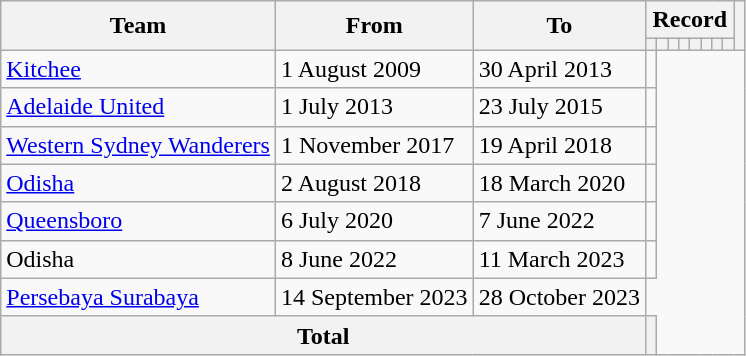<table class="wikitable" style="text-align: center">
<tr>
<th rowspan="2">Team</th>
<th rowspan="2">From</th>
<th rowspan="2">To</th>
<th colspan="8">Record</th>
<th rowspan="2"></th>
</tr>
<tr>
<th></th>
<th></th>
<th></th>
<th></th>
<th></th>
<th></th>
<th></th>
<th></th>
</tr>
<tr>
<td align=left><a href='#'>Kitchee</a></td>
<td align=left>1 August 2009</td>
<td align=left>30 April 2013<br></td>
<td></td>
</tr>
<tr>
<td align=left><a href='#'>Adelaide United</a></td>
<td align=left>1 July 2013</td>
<td align=left>23 July 2015<br></td>
<td></td>
</tr>
<tr>
<td align=left><a href='#'>Western Sydney Wanderers</a></td>
<td align=left>1 November 2017</td>
<td align=left>19 April 2018<br></td>
<td></td>
</tr>
<tr>
<td align=left><a href='#'>Odisha</a></td>
<td align=left>2 August 2018</td>
<td align=left>18 March 2020<br></td>
<td></td>
</tr>
<tr>
<td align=left><a href='#'>Queensboro</a></td>
<td align=left>6 July 2020</td>
<td align=left>7 June 2022<br></td>
<td></td>
</tr>
<tr>
<td align=left>Odisha</td>
<td align=left>8 June 2022</td>
<td align=left>11 March 2023<br></td>
<td></td>
</tr>
<tr>
<td align=left><a href='#'>Persebaya Surabaya</a></td>
<td align=left>14 September 2023</td>
<td align=left>28 October 2023<br></td>
</tr>
<tr>
<th colspan="3">Total<br></th>
<th></th>
</tr>
</table>
